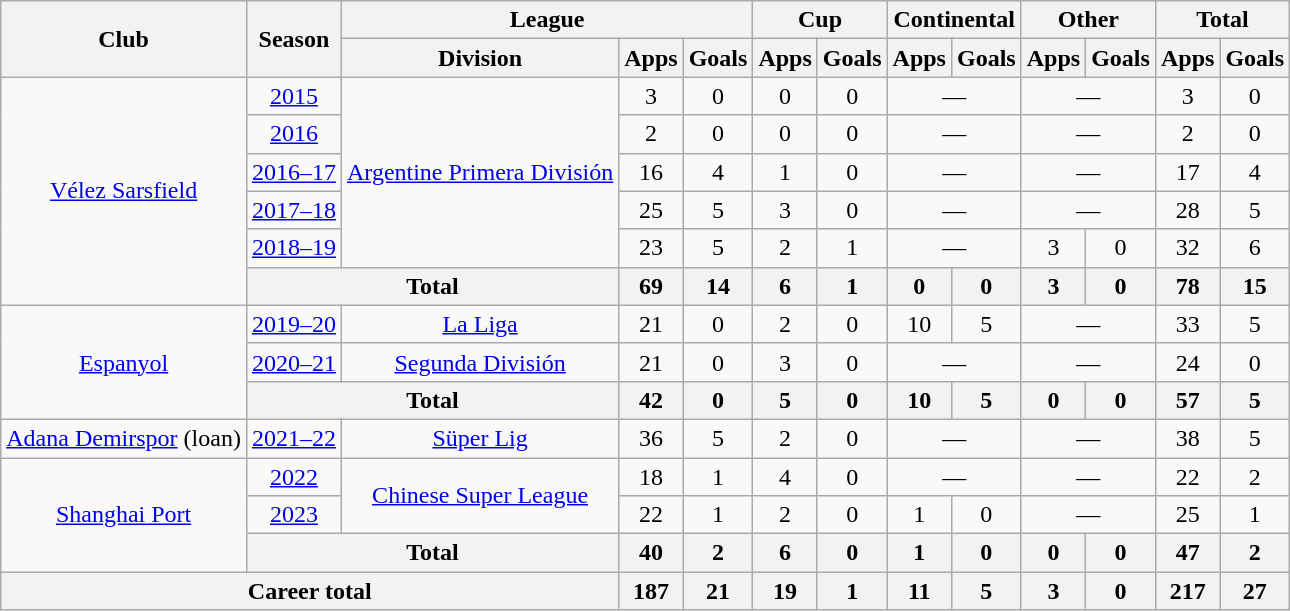<table class="wikitable" style="text-align:center">
<tr>
<th rowspan="2">Club</th>
<th rowspan="2">Season</th>
<th colspan="3">League</th>
<th colspan="2">Cup</th>
<th colspan="2">Continental</th>
<th colspan="2">Other</th>
<th colspan="2">Total</th>
</tr>
<tr>
<th>Division</th>
<th>Apps</th>
<th>Goals</th>
<th>Apps</th>
<th>Goals</th>
<th>Apps</th>
<th>Goals</th>
<th>Apps</th>
<th>Goals</th>
<th>Apps</th>
<th>Goals</th>
</tr>
<tr>
<td rowspan="6"><a href='#'>Vélez Sarsfield</a></td>
<td><a href='#'>2015</a></td>
<td rowspan="5"><a href='#'>Argentine Primera División</a></td>
<td>3</td>
<td>0</td>
<td>0</td>
<td>0</td>
<td colspan="2">—</td>
<td colspan="2">—</td>
<td>3</td>
<td>0</td>
</tr>
<tr>
<td><a href='#'>2016</a></td>
<td>2</td>
<td>0</td>
<td>0</td>
<td>0</td>
<td colspan="2">—</td>
<td colspan="2">—</td>
<td>2</td>
<td>0</td>
</tr>
<tr>
<td><a href='#'>2016–17</a></td>
<td>16</td>
<td>4</td>
<td>1</td>
<td>0</td>
<td colspan="2">—</td>
<td colspan="2">—</td>
<td>17</td>
<td>4</td>
</tr>
<tr>
<td><a href='#'>2017–18</a></td>
<td>25</td>
<td>5</td>
<td>3</td>
<td>0</td>
<td colspan="2">—</td>
<td colspan="2">—</td>
<td>28</td>
<td>5</td>
</tr>
<tr>
<td><a href='#'>2018–19</a></td>
<td>23</td>
<td>5</td>
<td>2</td>
<td>1</td>
<td colspan="2">—</td>
<td>3</td>
<td>0</td>
<td>32</td>
<td>6</td>
</tr>
<tr>
<th colspan="2">Total</th>
<th>69</th>
<th>14</th>
<th>6</th>
<th>1</th>
<th>0</th>
<th>0</th>
<th>3</th>
<th>0</th>
<th>78</th>
<th>15</th>
</tr>
<tr>
<td rowspan="3"><a href='#'>Espanyol</a></td>
<td><a href='#'>2019–20</a></td>
<td><a href='#'>La Liga</a></td>
<td>21</td>
<td>0</td>
<td>2</td>
<td>0</td>
<td>10</td>
<td>5</td>
<td colspan="2">—</td>
<td>33</td>
<td>5</td>
</tr>
<tr>
<td><a href='#'>2020–21</a></td>
<td><a href='#'>Segunda División</a></td>
<td>21</td>
<td>0</td>
<td>3</td>
<td>0</td>
<td colspan="2">—</td>
<td colspan="2">—</td>
<td>24</td>
<td>0</td>
</tr>
<tr>
<th colspan="2">Total</th>
<th>42</th>
<th>0</th>
<th>5</th>
<th>0</th>
<th>10</th>
<th>5</th>
<th>0</th>
<th>0</th>
<th>57</th>
<th>5</th>
</tr>
<tr>
<td><a href='#'>Adana Demirspor</a> (loan)</td>
<td><a href='#'>2021–22</a></td>
<td><a href='#'>Süper Lig</a></td>
<td>36</td>
<td>5</td>
<td>2</td>
<td>0</td>
<td colspan="2">—</td>
<td colspan="2">—</td>
<td>38</td>
<td>5</td>
</tr>
<tr>
<td rowspan="3"><a href='#'>Shanghai Port</a></td>
<td><a href='#'>2022</a></td>
<td rowspan="2"><a href='#'>Chinese Super League</a></td>
<td>18</td>
<td>1</td>
<td>4</td>
<td>0</td>
<td colspan="2">—</td>
<td colspan="2">—</td>
<td>22</td>
<td>2</td>
</tr>
<tr>
<td><a href='#'>2023</a></td>
<td>22</td>
<td>1</td>
<td>2</td>
<td>0</td>
<td>1</td>
<td>0</td>
<td colspan="2">—</td>
<td>25</td>
<td>1</td>
</tr>
<tr>
<th colspan="2">Total</th>
<th>40</th>
<th>2</th>
<th>6</th>
<th>0</th>
<th>1</th>
<th>0</th>
<th>0</th>
<th>0</th>
<th>47</th>
<th>2</th>
</tr>
<tr>
<th colspan="3">Career total</th>
<th>187</th>
<th>21</th>
<th>19</th>
<th>1</th>
<th>11</th>
<th>5</th>
<th>3</th>
<th>0</th>
<th>217</th>
<th>27</th>
</tr>
</table>
